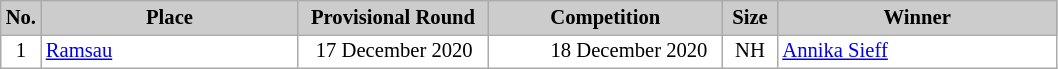<table class="wikitable plainrowheaders" style="background:#fff; font-size:86%; line-height:16px; border:grey solid 1px; border-collapse:collapse;">
<tr style="background:#ccc; text-align:center;">
<th style="background-color: #ccc;" width=20>No.</th>
<th style="background-color: #ccc;" width=165>Place</th>
<th style="background-color: #ccc;" width=120>Provisional Round</th>
<th style="background-color: #ccc;" width=150>Competition</th>
<th style="background-color: #ccc;" width=30>Size</th>
<th style="background-color: #ccc;" width=180>Winner</th>
</tr>
<tr>
<td align=center>1</td>
<td> <a href='#'>Ramsau</a></td>
<td align=right>17 December 2020  </td>
<td align=right>18 December 2020  </td>
<td align=center>NH</td>
<td> <a href='#'>Annika Sieff</a></td>
</tr>
</table>
